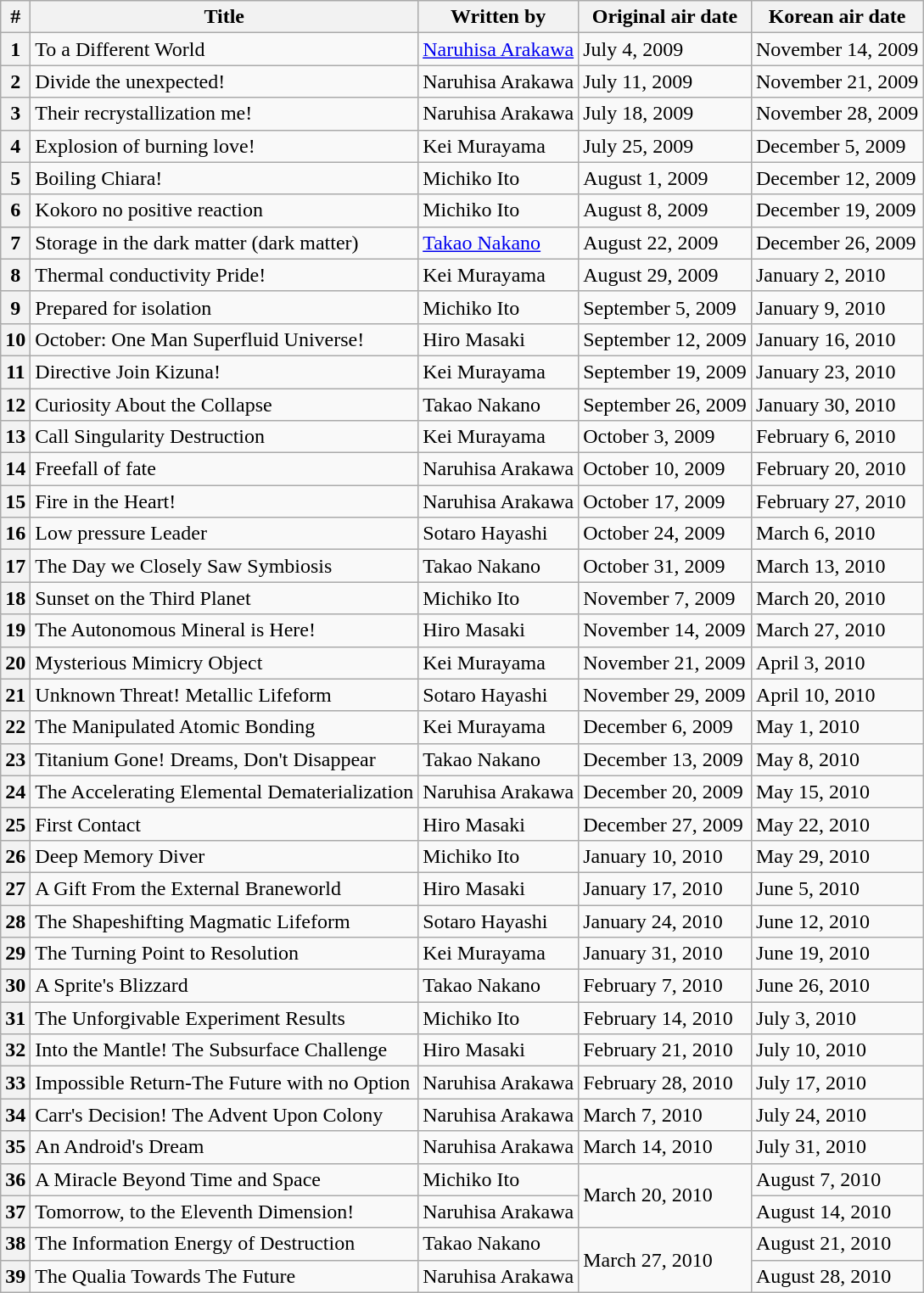<table class="wikitable">
<tr>
<th>#</th>
<th>Title</th>
<th>Written by</th>
<th>Original air date</th>
<th>Korean air date</th>
</tr>
<tr>
<th>1</th>
<td>To a Different World</td>
<td><a href='#'>Naruhisa Arakawa</a></td>
<td>July 4, 2009</td>
<td>November 14, 2009</td>
</tr>
<tr>
<th>2</th>
<td>Divide the unexpected!</td>
<td>Naruhisa Arakawa</td>
<td>July 11, 2009</td>
<td>November 21, 2009</td>
</tr>
<tr>
<th>3</th>
<td>Their recrystallization me!</td>
<td>Naruhisa Arakawa</td>
<td>July 18, 2009</td>
<td>November 28, 2009</td>
</tr>
<tr>
<th>4</th>
<td>Explosion of burning love!</td>
<td>Kei Murayama</td>
<td>July 25, 2009</td>
<td>December 5, 2009</td>
</tr>
<tr>
<th>5</th>
<td>Boiling Chiara!</td>
<td>Michiko Ito</td>
<td>August 1, 2009</td>
<td>December 12, 2009</td>
</tr>
<tr>
<th>6</th>
<td>Kokoro no positive reaction</td>
<td>Michiko Ito</td>
<td>August 8, 2009</td>
<td>December 19, 2009</td>
</tr>
<tr>
<th>7</th>
<td>Storage in the dark matter (dark matter)</td>
<td><a href='#'>Takao Nakano</a></td>
<td>August 22, 2009</td>
<td>December 26, 2009</td>
</tr>
<tr>
<th>8</th>
<td>Thermal conductivity Pride!</td>
<td>Kei Murayama</td>
<td>August 29, 2009</td>
<td>January 2, 2010</td>
</tr>
<tr>
<th>9</th>
<td>Prepared for isolation</td>
<td>Michiko Ito</td>
<td>September 5, 2009</td>
<td>January 9, 2010</td>
</tr>
<tr>
<th>10</th>
<td>October: One Man Superfluid Universe!</td>
<td>Hiro Masaki</td>
<td>September 12, 2009</td>
<td>January 16, 2010</td>
</tr>
<tr>
<th>11</th>
<td>Directive Join Kizuna!</td>
<td>Kei Murayama</td>
<td>September 19, 2009</td>
<td>January 23, 2010</td>
</tr>
<tr>
<th>12</th>
<td>Curiosity About the Collapse</td>
<td>Takao Nakano</td>
<td>September 26, 2009</td>
<td>January 30, 2010</td>
</tr>
<tr>
<th>13</th>
<td>Call Singularity Destruction</td>
<td>Kei Murayama</td>
<td>October 3, 2009</td>
<td>February 6, 2010</td>
</tr>
<tr>
<th>14</th>
<td>Freefall of fate</td>
<td>Naruhisa Arakawa</td>
<td>October 10, 2009</td>
<td>February 20, 2010</td>
</tr>
<tr>
<th>15</th>
<td>Fire in the Heart!</td>
<td>Naruhisa Arakawa</td>
<td>October 17, 2009</td>
<td>February 27, 2010</td>
</tr>
<tr>
<th>16</th>
<td>Low pressure Leader</td>
<td>Sotaro Hayashi</td>
<td>October 24, 2009</td>
<td>March 6, 2010</td>
</tr>
<tr>
<th>17</th>
<td>The Day we Closely Saw Symbiosis</td>
<td>Takao Nakano</td>
<td>October 31, 2009</td>
<td>March 13, 2010</td>
</tr>
<tr>
<th>18</th>
<td>Sunset on the Third Planet</td>
<td>Michiko Ito</td>
<td>November 7, 2009</td>
<td>March 20, 2010</td>
</tr>
<tr>
<th>19</th>
<td>The Autonomous Mineral is Here!</td>
<td>Hiro Masaki</td>
<td>November 14, 2009</td>
<td>March 27, 2010</td>
</tr>
<tr>
<th>20</th>
<td>Mysterious Mimicry Object</td>
<td>Kei Murayama</td>
<td>November 21, 2009</td>
<td>April 3, 2010</td>
</tr>
<tr>
<th>21</th>
<td>Unknown Threat! Metallic Lifeform</td>
<td>Sotaro Hayashi</td>
<td>November 29, 2009</td>
<td>April 10, 2010</td>
</tr>
<tr>
<th>22</th>
<td>The Manipulated Atomic Bonding</td>
<td>Kei Murayama</td>
<td>December 6, 2009</td>
<td>May 1, 2010</td>
</tr>
<tr>
<th>23</th>
<td>Titanium Gone! Dreams, Don't Disappear</td>
<td>Takao Nakano</td>
<td>December 13, 2009</td>
<td>May 8, 2010</td>
</tr>
<tr>
<th>24</th>
<td>The Accelerating Elemental Dematerialization</td>
<td>Naruhisa Arakawa</td>
<td>December 20, 2009</td>
<td>May 15, 2010</td>
</tr>
<tr>
<th>25</th>
<td>First Contact</td>
<td>Hiro Masaki</td>
<td>December 27, 2009</td>
<td>May 22, 2010</td>
</tr>
<tr>
<th>26</th>
<td>Deep Memory Diver</td>
<td>Michiko Ito</td>
<td>January 10, 2010</td>
<td>May 29, 2010</td>
</tr>
<tr>
<th>27</th>
<td>A Gift From the External Braneworld</td>
<td>Hiro Masaki</td>
<td>January 17, 2010</td>
<td>June 5, 2010</td>
</tr>
<tr>
<th>28</th>
<td>The Shapeshifting Magmatic Lifeform</td>
<td>Sotaro Hayashi</td>
<td>January 24, 2010</td>
<td>June 12, 2010</td>
</tr>
<tr>
<th>29</th>
<td>The Turning Point to Resolution</td>
<td>Kei Murayama</td>
<td>January 31, 2010</td>
<td>June 19, 2010</td>
</tr>
<tr>
<th>30</th>
<td>A Sprite's Blizzard</td>
<td>Takao Nakano</td>
<td>February 7, 2010</td>
<td>June 26, 2010</td>
</tr>
<tr>
<th>31</th>
<td>The Unforgivable Experiment Results</td>
<td>Michiko Ito</td>
<td>February 14, 2010</td>
<td>July 3, 2010</td>
</tr>
<tr>
<th>32</th>
<td>Into the Mantle! The Subsurface Challenge</td>
<td>Hiro Masaki</td>
<td>February 21, 2010</td>
<td>July 10, 2010</td>
</tr>
<tr>
<th>33</th>
<td>Impossible Return-The Future with no Option</td>
<td>Naruhisa Arakawa</td>
<td>February 28, 2010</td>
<td>July 17, 2010</td>
</tr>
<tr>
<th>34</th>
<td>Carr's Decision! The Advent Upon Colony</td>
<td>Naruhisa Arakawa</td>
<td>March 7, 2010</td>
<td>July 24, 2010</td>
</tr>
<tr>
<th>35</th>
<td>An Android's Dream</td>
<td>Naruhisa Arakawa</td>
<td>March 14, 2010</td>
<td>July 31, 2010</td>
</tr>
<tr>
<th>36</th>
<td>A Miracle Beyond Time and Space</td>
<td>Michiko Ito</td>
<td rowspan="2">March 20, 2010</td>
<td>August 7, 2010</td>
</tr>
<tr>
<th>37</th>
<td>Tomorrow, to the Eleventh Dimension!</td>
<td>Naruhisa Arakawa</td>
<td>August 14, 2010</td>
</tr>
<tr>
<th>38</th>
<td>The Information Energy of Destruction</td>
<td>Takao Nakano</td>
<td rowspan="2">March 27, 2010</td>
<td>August 21, 2010</td>
</tr>
<tr>
<th>39</th>
<td>The Qualia Towards The Future</td>
<td>Naruhisa Arakawa</td>
<td>August 28, 2010</td>
</tr>
</table>
